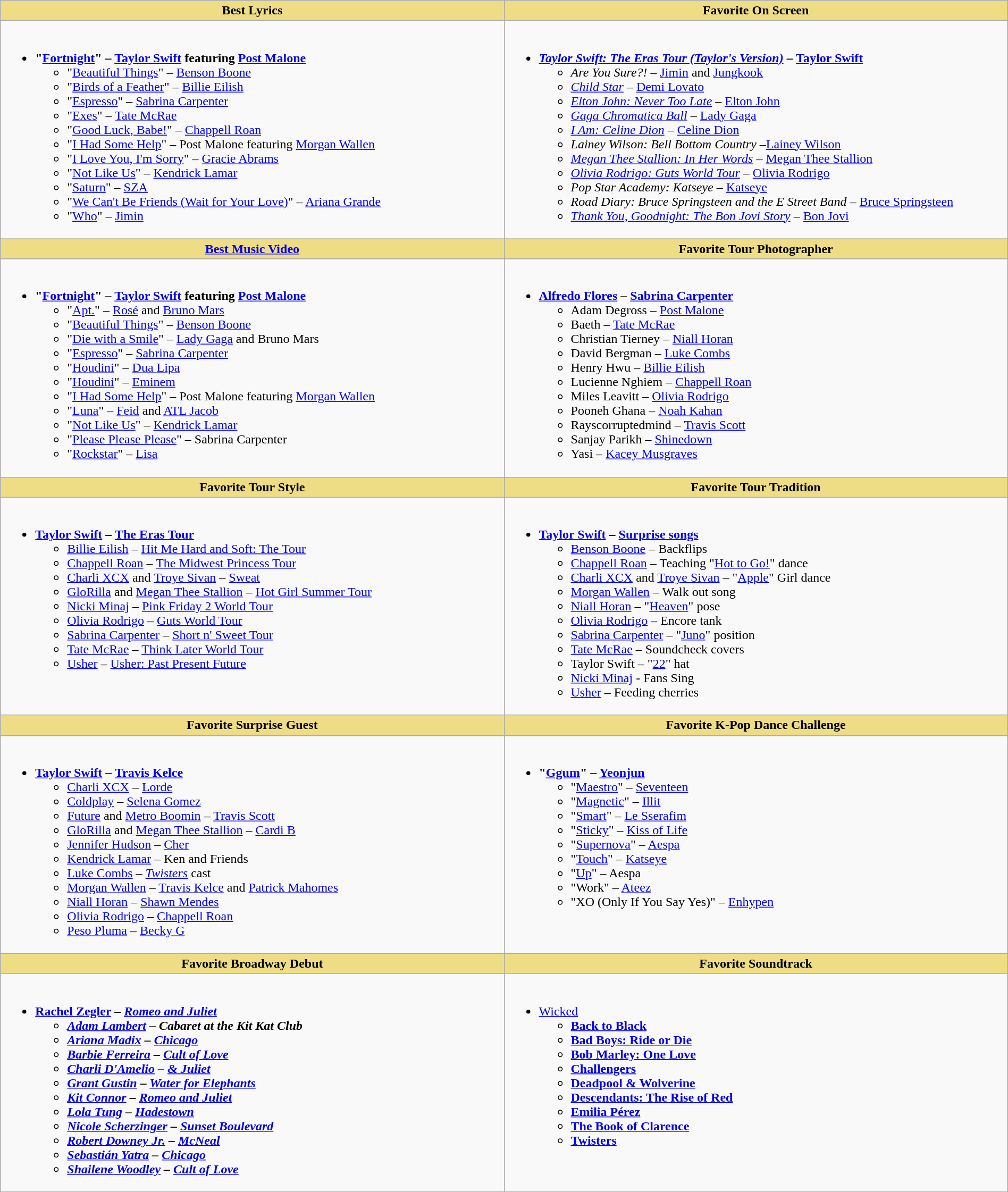<table class="wikitable" style="width:100%">
<tr>
<th style="background:#EEDD85;" width="50%">Best Lyrics</th>
<th style="background:#EEDD85;" width="50%">Favorite On Screen</th>
</tr>
<tr>
<td style="vertical-align:top"><br><ul><li><strong>"<a href='#'>Fortnight</a>" – <a href='#'>Taylor Swift</a> featuring <a href='#'>Post Malone</a></strong><ul><li>"<a href='#'>Beautiful Things</a>" – <a href='#'>Benson Boone</a></li><li>"<a href='#'>Birds of a Feather</a>" – <a href='#'>Billie Eilish</a></li><li>"<a href='#'>Espresso</a>" – <a href='#'>Sabrina Carpenter</a></li><li>"<a href='#'>Exes</a>" – <a href='#'>Tate McRae</a></li><li>"<a href='#'>Good Luck, Babe!</a>" – <a href='#'>Chappell Roan</a></li><li>"<a href='#'>I Had Some Help</a>" – Post Malone featuring <a href='#'>Morgan Wallen</a></li><li>"<a href='#'>I Love You, I'm Sorry</a>" – <a href='#'>Gracie Abrams</a></li><li>"<a href='#'>Not Like Us</a>" – <a href='#'>Kendrick Lamar</a></li><li>"<a href='#'>Saturn</a>" – <a href='#'>SZA</a></li><li>"<a href='#'>We Can't Be Friends (Wait for Your Love)</a>" – <a href='#'>Ariana Grande</a></li><li>"<a href='#'>Who</a>" – <a href='#'>Jimin</a></li></ul></li></ul></td>
<td style="vertical-align:top"><br><ul><li><strong><a href='#'><em>Taylor Swift: The Eras Tour (Taylor's Version)</em></a> – <a href='#'>Taylor Swift</a></strong><ul><li><em>Are You Sure?!</em> – <a href='#'>Jimin</a> and <a href='#'>Jungkook</a></li><li><a href='#'><em>Child Star</em></a> – <a href='#'>Demi Lovato</a></li><li><em><a href='#'>Elton John: Never Too Late</a></em> – <a href='#'>Elton John</a></li><li><em><a href='#'>Gaga Chromatica Ball</a></em> – <a href='#'>Lady Gaga</a></li><li><em><a href='#'>I Am: Celine Dion</a></em> – <a href='#'>Celine Dion</a></li><li><em>Lainey Wilson: Bell Bottom Country</em> –<a href='#'>Lainey Wilson</a></li><li><em><a href='#'>Megan Thee Stallion: In Her Words</a></em> – <a href='#'>Megan Thee Stallion</a></li><li><em><a href='#'>Olivia Rodrigo: Guts World Tour</a></em> – <a href='#'>Olivia Rodrigo</a></li><li><em>Pop Star Academy: Katseye</em> – <a href='#'>Katseye</a></li><li><em>Road Diary: Bruce Springsteen and the E Street Band</em> – <a href='#'>Bruce Springsteen</a></li><li><em><a href='#'>Thank You, Goodnight: The Bon Jovi Story</a></em> – <a href='#'>Bon Jovi</a></li></ul></li></ul></td>
</tr>
<tr>
<th style="background:#EEDD85;" width="50%"><a href='#'>Best Music Video</a></th>
<th style="background:#EEDD85;" width="50%">Favorite Tour Photographer</th>
</tr>
<tr>
<td style="vertical-align:top"><br><ul><li><strong>"<a href='#'>Fortnight</a>" – <a href='#'>Taylor Swift</a> featuring <a href='#'>Post Malone</a></strong><ul><li>"<a href='#'>Apt.</a>" – <a href='#'>Rosé</a> and <a href='#'>Bruno Mars</a></li><li>"<a href='#'>Beautiful Things</a>" – <a href='#'>Benson Boone</a></li><li>"<a href='#'>Die with a Smile</a>" – <a href='#'>Lady Gaga</a> and Bruno Mars</li><li>"<a href='#'>Espresso</a>" – <a href='#'>Sabrina Carpenter</a></li><li>"<a href='#'>Houdini</a>" – <a href='#'>Dua Lipa</a></li><li>"<a href='#'>Houdini</a>" – <a href='#'>Eminem</a></li><li>"<a href='#'>I Had Some Help</a>" – Post Malone featuring <a href='#'>Morgan Wallen</a></li><li>"<a href='#'>Luna</a>" – <a href='#'>Feid</a> and <a href='#'>ATL Jacob</a></li><li>"<a href='#'>Not Like Us</a>" – <a href='#'>Kendrick Lamar</a></li><li>"<a href='#'>Please Please Please</a>" – Sabrina Carpenter</li><li>"<a href='#'>Rockstar</a>" – <a href='#'>Lisa</a></li></ul></li></ul></td>
<td style="vertical-align:top"><br><ul><li><strong><a href='#'>Alfredo Flores</a> – <a href='#'>Sabrina Carpenter</a></strong><ul><li>Adam Degross – <a href='#'>Post Malone</a></li><li>Baeth – <a href='#'>Tate McRae</a></li><li>Christian Tierney – <a href='#'>Niall Horan</a></li><li>David Bergman – <a href='#'>Luke Combs</a></li><li>Henry Hwu – <a href='#'>Billie Eilish</a></li><li>Lucienne Nghiem – <a href='#'>Chappell Roan</a></li><li>Miles Leavitt – <a href='#'>Olivia Rodrigo</a></li><li>Pooneh Ghana – <a href='#'>Noah Kahan</a></li><li>Rayscorruptedmind – <a href='#'>Travis Scott</a></li><li>Sanjay Parikh – <a href='#'>Shinedown</a></li><li>Yasi – <a href='#'>Kacey Musgraves</a></li></ul></li></ul></td>
</tr>
<tr>
<th style="background:#EEDD85;" width="50%">Favorite Tour Style</th>
<th style="background:#EEDD85;" width="50%">Favorite Tour Tradition</th>
</tr>
<tr>
<td style="vertical-align:top"><br><ul><li><strong><a href='#'>Taylor Swift</a> – <a href='#'>The Eras Tour</a></strong><ul><li><a href='#'>Billie Eilish</a> – <a href='#'>Hit Me Hard and Soft: The Tour</a></li><li><a href='#'>Chappell Roan</a> – <a href='#'>The Midwest Princess Tour</a></li><li><a href='#'>Charli XCX</a> and <a href='#'>Troye Sivan</a> – <a href='#'>Sweat</a></li><li><a href='#'>GloRilla</a> and <a href='#'>Megan Thee Stallion</a> – <a href='#'>Hot Girl Summer Tour</a></li><li><a href='#'>Nicki Minaj</a> – <a href='#'>Pink Friday 2 World Tour</a></li><li><a href='#'>Olivia Rodrigo</a> – <a href='#'>Guts World Tour</a></li><li><a href='#'>Sabrina Carpenter</a> – <a href='#'>Short n' Sweet Tour</a></li><li><a href='#'>Tate McRae</a> – <a href='#'>Think Later World Tour</a></li><li><a href='#'>Usher</a> – <a href='#'>Usher: Past Present Future</a></li></ul></li></ul></td>
<td style="vertical-align:top"><br><ul><li><strong><a href='#'>Taylor Swift</a> – <a href='#'>Surprise songs</a></strong><ul><li><a href='#'>Benson Boone</a> – Backflips</li><li><a href='#'>Chappell Roan</a> – Teaching "<a href='#'>Hot to Go!</a>" dance</li><li><a href='#'>Charli XCX</a> and <a href='#'>Troye Sivan</a> – "<a href='#'>Apple</a>" Girl dance</li><li><a href='#'>Morgan Wallen</a> – Walk out song</li><li><a href='#'>Niall Horan</a> – "<a href='#'>Heaven</a>" pose</li><li><a href='#'>Olivia Rodrigo</a> – Encore tank</li><li><a href='#'>Sabrina Carpenter</a> – "<a href='#'>Juno</a>" position</li><li><a href='#'>Tate McRae</a> – Soundcheck covers</li><li>Taylor Swift – "<a href='#'>22</a>" hat</li><li><a href='#'>Nicki Minaj</a> - Fans Sing</li><li><a href='#'>Usher</a> – Feeding cherries</li></ul></li></ul></td>
</tr>
<tr>
<th style="background:#EEDD85;" width="50%">Favorite Surprise Guest</th>
<th style="background:#EEDD85;" width="50%">Favorite K-Pop Dance Challenge</th>
</tr>
<tr>
<td style="vertical-align:top"><br><ul><li><strong><a href='#'>Taylor Swift</a> – <a href='#'>Travis Kelce</a></strong><ul><li><a href='#'>Charli XCX</a> – <a href='#'>Lorde</a></li><li><a href='#'>Coldplay</a> – <a href='#'>Selena Gomez</a></li><li><a href='#'>Future</a> and <a href='#'>Metro Boomin</a> – <a href='#'>Travis Scott</a></li><li><a href='#'>GloRilla</a> and <a href='#'>Megan Thee Stallion</a> – <a href='#'>Cardi B</a></li><li><a href='#'>Jennifer Hudson</a> – <a href='#'>Cher</a></li><li><a href='#'>Kendrick Lamar</a> – Ken and Friends</li><li><a href='#'>Luke Combs</a> – <a href='#'><em>Twisters</em></a> cast</li><li><a href='#'>Morgan Wallen</a> – <a href='#'>Travis Kelce</a> and <a href='#'>Patrick Mahomes</a></li><li><a href='#'>Niall Horan</a> – <a href='#'>Shawn Mendes</a></li><li><a href='#'>Olivia Rodrigo</a> – <a href='#'>Chappell Roan</a></li><li><a href='#'>Peso Pluma</a> – <a href='#'>Becky G</a></li></ul></li></ul></td>
<td style="vertical-align:top"><br><ul><li><strong>"<a href='#'>Ggum</a>" – <a href='#'>Yeonjun</a></strong><ul><li>"<a href='#'>Maestro</a>" – <a href='#'>Seventeen</a></li><li>"<a href='#'>Magnetic</a>" – <a href='#'>Illit</a></li><li>"<a href='#'>Smart</a>" – <a href='#'>Le Sserafim</a></li><li>"<a href='#'>Sticky</a>" – <a href='#'>Kiss of Life</a></li><li>"<a href='#'>Supernova</a>" – <a href='#'>Aespa</a></li><li>"<a href='#'>Touch</a>" – <a href='#'>Katseye</a></li><li>"<a href='#'>Up</a>" – Aespa</li><li>"Work" – <a href='#'>Ateez</a></li><li>"XO (Only If You Say Yes)" – <a href='#'>Enhypen</a></li></ul></li></ul></td>
</tr>
<tr>
<th style="background:#EEDD85;" width="50%">Favorite Broadway Debut</th>
<th style="background:#EEDD85;" width="50%">Favorite Soundtrack</th>
</tr>
<tr>
<td style="vertical-align:top"><br><ul><li><strong><a href='#'>Rachel Zegler</a> – <em><a href='#'>Romeo and Juliet</a><strong><em><ul><li><a href='#'>Adam Lambert</a> – </em>Cabaret at the Kit Kat Club<em></li><li><a href='#'>Ariana Madix</a> – <a href='#'></em>Chicago<em></a></li><li><a href='#'>Barbie Ferreira</a> – </em><a href='#'>Cult of Love</a><em></li><li><a href='#'>Charli D'Amelio</a> – </em><a href='#'>& Juliet</a><em></li><li><a href='#'>Grant Gustin</a> – <a href='#'></em>Water for Elephants<em></a></li><li><a href='#'>Kit Connor</a> – </em><a href='#'>Romeo and Juliet</a><em></li><li><a href='#'>Lola Tung</a> – </em><a href='#'>Hadestown</a><em></li><li><a href='#'>Nicole Scherzinger</a> – <a href='#'></em>Sunset Boulevard<em></a></li><li><a href='#'>Robert Downey Jr.</a> – <a href='#'></em>McNeal<em></a></li><li><a href='#'>Sebastián Yatra</a> – <a href='#'></em>Chicago<em></a></li><li><a href='#'>Shailene Woodley</a> – </em><a href='#'>Cult of Love</a><em></li></ul></li></ul></td>
<td style="vertical-align:top"><br><ul><li></em></strong><a href='#'>Wicked</a><strong><em><ul><li></em><a href='#'>Back to Black</a><em></li><li></em><a href='#'>Bad Boys: Ride or Die</a><em></li><li></em><a href='#'>Bob Marley: One Love</a><em></li><li></em><a href='#'>Challengers</a><em></li><li></em><a href='#'>Deadpool & Wolverine</a><em></li><li></em><a href='#'>Descendants: The Rise of Red</a><em></li><li></em><a href='#'>Emilia Pérez</a><em></li><li></em><a href='#'>The Book of Clarence</a><em></li><li></em><a href='#'>Twisters</a><em></li></ul></li></ul></td>
</tr>
</table>
